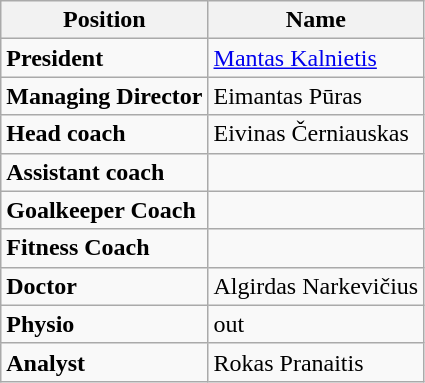<table class="wikitable">
<tr>
<th>Position</th>
<th>Name</th>
</tr>
<tr>
<td><strong>President</strong></td>
<td> <a href='#'>Mantas Kalnietis</a></td>
</tr>
<tr>
<td><strong>Managing Director</strong></td>
<td> Eimantas Pūras</td>
</tr>
<tr>
<td><strong>Head coach</strong></td>
<td> Eivinas Černiauskas</td>
</tr>
<tr>
<td><strong>Assistant coach</strong></td>
<td></td>
</tr>
<tr>
<td><strong>Goalkeeper Coach</strong></td>
<td></td>
</tr>
<tr>
<td><strong>Fitness Coach</strong></td>
<td></td>
</tr>
<tr>
<td><strong>Doctor</strong></td>
<td> Algirdas Narkevičius</td>
</tr>
<tr>
<td><strong>Physio</strong></td>
<td> out</td>
</tr>
<tr>
<td><strong>Analyst</strong></td>
<td> Rokas Pranaitis</td>
</tr>
</table>
